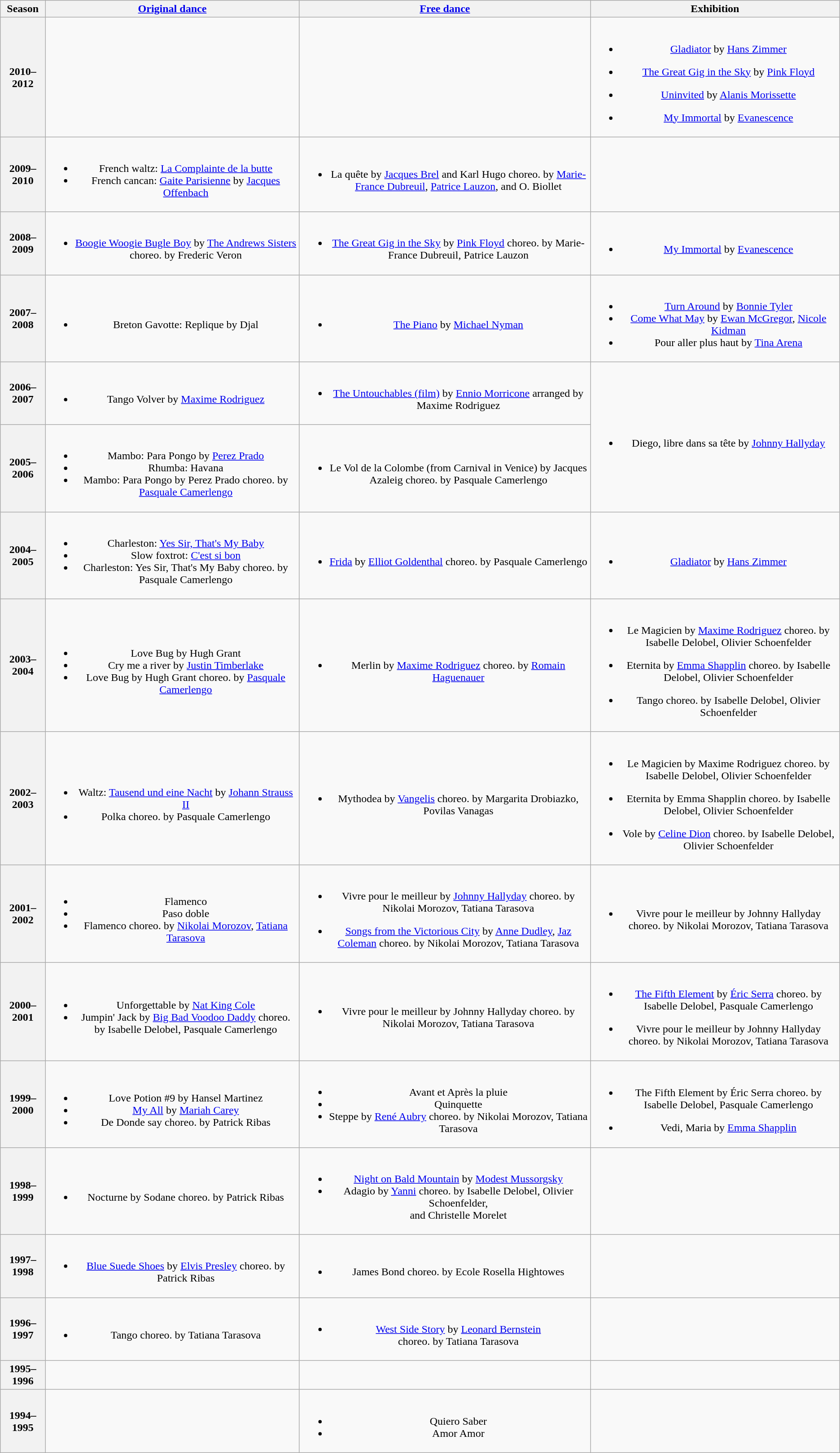<table class="wikitable" style="text-align:center">
<tr>
<th>Season</th>
<th><a href='#'>Original dance</a></th>
<th><a href='#'>Free dance</a></th>
<th>Exhibition</th>
</tr>
<tr>
<th>2010–2012</th>
<td></td>
<td></td>
<td><br><ul><li><a href='#'>Gladiator</a> by <a href='#'>Hans Zimmer</a></li></ul><ul><li><a href='#'>The Great Gig in the Sky</a> by <a href='#'>Pink Floyd</a></li></ul><ul><li><a href='#'>Uninvited</a> by <a href='#'>Alanis Morissette</a></li></ul><ul><li><a href='#'>My Immortal</a>  by <a href='#'>Evanescence</a></li></ul></td>
</tr>
<tr>
<th>2009–2010</th>
<td><br><ul><li>French waltz: <a href='#'>La Complainte de la butte</a></li><li>French cancan: <a href='#'>Gaite Parisienne</a> by <a href='#'>Jacques Offenbach</a></li></ul></td>
<td><br><ul><li>La quête  by <a href='#'>Jacques Brel</a> and Karl Hugo choreo. by <a href='#'>Marie-France Dubreuil</a>, <a href='#'>Patrice Lauzon</a>, and O. Biollet</li></ul></td>
<td></td>
</tr>
<tr>
<th>2008–2009 <br> </th>
<td><br><ul><li><a href='#'>Boogie Woogie Bugle Boy</a> by <a href='#'>The Andrews Sisters</a> choreo. by Frederic Veron</li></ul></td>
<td><br><ul><li><a href='#'>The Great Gig in the Sky</a> by <a href='#'>Pink Floyd</a> choreo. by Marie-France Dubreuil, Patrice Lauzon</li></ul></td>
<td><br><ul><li><a href='#'>My Immortal</a> by <a href='#'>Evanescence</a></li></ul></td>
</tr>
<tr>
<th>2007–2008 </th>
<td><br><ul><li>Breton Gavotte: Replique by Djal</li></ul></td>
<td><br><ul><li><a href='#'>The Piano</a> by <a href='#'>Michael Nyman</a></li></ul></td>
<td><br><ul><li><a href='#'>Turn Around</a> by <a href='#'>Bonnie Tyler</a></li><li><a href='#'>Come What May</a> by <a href='#'>Ewan McGregor</a>, <a href='#'>Nicole Kidman</a></li><li>Pour aller plus haut by <a href='#'>Tina Arena</a></li></ul></td>
</tr>
<tr>
<th>2006–2007</th>
<td><br><ul><li>Tango Volver by <a href='#'>Maxime Rodriguez</a></li></ul></td>
<td><br><ul><li><a href='#'>The Untouchables (film)</a>  by <a href='#'>Ennio Morricone</a> arranged by Maxime Rodriguez</li></ul></td>
<td rowspan=2><br><ul><li>Diego, libre dans sa tête by <a href='#'>Johnny Hallyday</a></li></ul></td>
</tr>
<tr>
<th>2005–2006 </th>
<td><br><ul><li>Mambo: Para Pongo by <a href='#'>Perez Prado</a></li><li>Rhumba: Havana</li><li>Mambo: Para Pongo by Perez Prado choreo. by <a href='#'>Pasquale Camerlengo</a></li></ul></td>
<td><br><ul><li>Le Vol de la Colombe (from Carnival in Venice) by Jacques Azaleig choreo. by Pasquale Camerlengo</li></ul></td>
</tr>
<tr>
<th>2004–2005 <br> </th>
<td><br><ul><li>Charleston: <a href='#'>Yes Sir, That's My Baby</a></li><li>Slow foxtrot: <a href='#'>C'est si bon</a></li><li>Charleston: Yes Sir, That's My Baby choreo. by Pasquale Camerlengo</li></ul></td>
<td><br><ul><li><a href='#'>Frida</a> by <a href='#'>Elliot Goldenthal</a>  choreo. by Pasquale Camerlengo</li></ul></td>
<td><br><ul><li><a href='#'>Gladiator</a> by <a href='#'>Hans Zimmer</a></li></ul></td>
</tr>
<tr>
<th>2003–2004</th>
<td><br><ul><li>Love Bug  by Hugh Grant</li><li>Cry me a river  by <a href='#'>Justin Timberlake</a></li><li>Love Bug by Hugh Grant choreo. by <a href='#'>Pasquale Camerlengo</a></li></ul></td>
<td><br><ul><li>Merlin  by <a href='#'>Maxime Rodriguez</a> choreo. by <a href='#'>Romain Haguenauer</a></li></ul></td>
<td><br><ul><li>Le Magicien by <a href='#'>Maxime Rodriguez</a> choreo. by Isabelle Delobel, Olivier Schoenfelder</li></ul><ul><li>Eternita by <a href='#'>Emma Shapplin</a> choreo. by Isabelle Delobel, Olivier Schoenfelder</li></ul><ul><li>Tango choreo. by Isabelle Delobel, Olivier Schoenfelder</li></ul></td>
</tr>
<tr>
<th>2002–2003 </th>
<td><br><ul><li>Waltz: <a href='#'>Tausend und eine Nacht</a> by <a href='#'>Johann Strauss II</a></li><li>Polka  choreo. by Pasquale Camerlengo</li></ul></td>
<td><br><ul><li>Mythodea by <a href='#'>Vangelis</a> choreo. by Margarita Drobiazko, Povilas Vanagas</li></ul></td>
<td><br><ul><li>Le Magicien  by Maxime Rodriguez choreo. by Isabelle Delobel, Olivier Schoenfelder</li></ul><ul><li>Eternita  by Emma Shapplin choreo. by Isabelle Delobel, Olivier Schoenfelder</li></ul><ul><li>Vole  by <a href='#'>Celine Dion</a> choreo. by Isabelle Delobel, Olivier Schoenfelder</li></ul></td>
</tr>
<tr>
<th>2001–2002 </th>
<td><br><ul><li>Flamenco</li><li>Paso doble</li><li>Flamenco choreo. by <a href='#'>Nikolai Morozov</a>, <a href='#'>Tatiana Tarasova</a></li></ul></td>
<td><br><ul><li>Vivre pour le meilleur by <a href='#'>Johnny Hallyday</a> choreo. by Nikolai Morozov, Tatiana Tarasova</li></ul><ul><li><a href='#'>Songs from the Victorious City</a> by <a href='#'>Anne Dudley</a>, <a href='#'>Jaz Coleman</a> choreo. by Nikolai Morozov, Tatiana Tarasova</li></ul></td>
<td><br><ul><li>Vivre pour le meilleur by Johnny Hallyday choreo. by Nikolai Morozov, Tatiana Tarasova</li></ul></td>
</tr>
<tr>
<th>2000–2001 </th>
<td><br><ul><li>Unforgettable  by <a href='#'>Nat King Cole</a></li><li>Jumpin' Jack  by <a href='#'>Big Bad Voodoo Daddy</a> choreo. by Isabelle Delobel, Pasquale Camerlengo</li></ul></td>
<td><br><ul><li>Vivre pour le meilleur by Johnny Hallyday choreo. by Nikolai Morozov, Tatiana Tarasova</li></ul></td>
<td><br><ul><li><a href='#'>The Fifth Element</a>  by <a href='#'>Éric Serra</a> choreo. by Isabelle Delobel, Pasquale Camerlengo</li></ul><ul><li>Vivre pour le meilleur by Johnny Hallyday choreo. by Nikolai Morozov, Tatiana Tarasova</li></ul></td>
</tr>
<tr>
<th>1999–2000 <br> </th>
<td><br><ul><li>Love Potion #9  by Hansel Martinez</li><li><a href='#'>My All</a>  by <a href='#'>Mariah Carey</a></li><li>De Donde say  choreo. by Patrick Ribas</li></ul></td>
<td><br><ul><li>Avant et Après la pluie</li><li>Quinquette</li><li>Steppe by <a href='#'>René Aubry</a> choreo. by Nikolai Morozov, Tatiana Tarasova</li></ul></td>
<td><br><ul><li>The Fifth Element by Éric Serra choreo. by Isabelle Delobel, Pasquale Camerlengo</li></ul><ul><li>Vedi, Maria by <a href='#'>Emma Shapplin</a></li></ul></td>
</tr>
<tr>
<th>1998–1999 <br> </th>
<td><br><ul><li>Nocturne by Sodane choreo. by Patrick Ribas</li></ul></td>
<td><br><ul><li><a href='#'>Night on Bald Mountain</a> by <a href='#'>Modest Mussorgsky</a></li><li>Adagio by <a href='#'>Yanni</a> choreo. by Isabelle Delobel, Olivier Schoenfelder, <br> and Christelle Morelet</li></ul></td>
<td></td>
</tr>
<tr>
<th>1997–1998 </th>
<td><br><ul><li><a href='#'>Blue Suede Shoes</a> by <a href='#'>Elvis Presley</a> choreo. by Patrick Ribas</li></ul></td>
<td><br><ul><li>James Bond  choreo. by Ecole Rosella Hightowes</li></ul></td>
<td></td>
</tr>
<tr>
<th>1996–1997</th>
<td><br><ul><li>Tango choreo. by Tatiana Tarasova</li></ul></td>
<td><br><ul><li><a href='#'>West Side Story</a> by <a href='#'>Leonard Bernstein</a> <br> choreo. by Tatiana Tarasova</li></ul></td>
<td></td>
</tr>
<tr>
<th>1995–1996</th>
<td></td>
<td></td>
<td></td>
</tr>
<tr>
<th>1994–1995</th>
<td></td>
<td><br><ul><li>Quiero Saber</li><li>Amor Amor</li></ul></td>
<td></td>
</tr>
</table>
